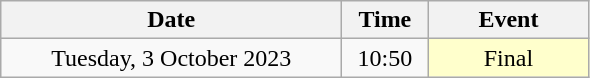<table class = "wikitable" style="text-align:center;">
<tr>
<th width=220>Date</th>
<th width=50>Time</th>
<th width=100>Event</th>
</tr>
<tr>
<td>Tuesday, 3 October 2023</td>
<td>10:50</td>
<td bgcolor=ffffcc>Final</td>
</tr>
</table>
